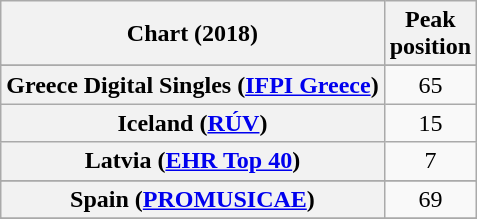<table class="wikitable sortable plainrowheaders" style="text-align:center">
<tr>
<th scope="col">Chart (2018)</th>
<th scope="col">Peak<br> position</th>
</tr>
<tr>
</tr>
<tr>
<th scope="row">Greece Digital Singles (<a href='#'>IFPI Greece</a>)</th>
<td>65</td>
</tr>
<tr>
<th scope="row">Iceland (<a href='#'>RÚV</a>)</th>
<td>15</td>
</tr>
<tr>
<th scope="row">Latvia (<a href='#'>EHR Top 40</a>)</th>
<td>7</td>
</tr>
<tr>
</tr>
<tr>
<th scope="row">Spain (<a href='#'>PROMUSICAE</a>)</th>
<td>69</td>
</tr>
<tr>
</tr>
<tr>
</tr>
<tr>
</tr>
</table>
